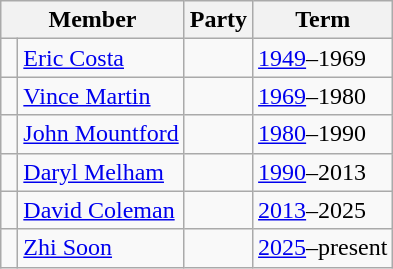<table class="wikitable">
<tr>
<th colspan="2">Member</th>
<th>Party</th>
<th>Term</th>
</tr>
<tr>
<td> </td>
<td><a href='#'>Eric Costa</a></td>
<td></td>
<td><a href='#'>1949</a>–1969</td>
</tr>
<tr>
<td> </td>
<td><a href='#'>Vince Martin</a></td>
<td></td>
<td><a href='#'>1969</a>–1980</td>
</tr>
<tr>
<td> </td>
<td><a href='#'>John Mountford</a></td>
<td></td>
<td><a href='#'>1980</a>–1990</td>
</tr>
<tr>
<td> </td>
<td><a href='#'>Daryl Melham</a></td>
<td></td>
<td><a href='#'>1990</a>–2013</td>
</tr>
<tr>
<td> </td>
<td><a href='#'>David Coleman</a></td>
<td></td>
<td><a href='#'>2013</a>–2025</td>
</tr>
<tr>
<td> </td>
<td><a href='#'>Zhi Soon</a></td>
<td></td>
<td><a href='#'>2025</a>–present</td>
</tr>
</table>
